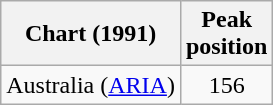<table class="wikitable sortable">
<tr>
<th>Chart (1991)</th>
<th>Peak<br>position</th>
</tr>
<tr>
<td>Australia (<a href='#'>ARIA</a>)</td>
<td align="center">156</td>
</tr>
</table>
